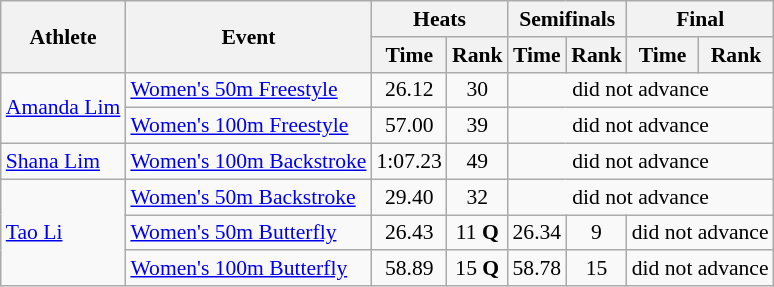<table class=wikitable style="font-size:90%">
<tr>
<th rowspan="2">Athlete</th>
<th rowspan="2">Event</th>
<th colspan="2">Heats</th>
<th colspan="2">Semifinals</th>
<th colspan="2">Final</th>
</tr>
<tr>
<th>Time</th>
<th>Rank</th>
<th>Time</th>
<th>Rank</th>
<th>Time</th>
<th>Rank</th>
</tr>
<tr>
<td rowspan="2"><a href='#'>Amanda Lim</a></td>
<td><a href='#'>Women's 50m Freestyle</a></td>
<td align=center>26.12</td>
<td align=center>30</td>
<td align=center colspan=4>did not advance</td>
</tr>
<tr>
<td><a href='#'>Women's 100m Freestyle</a></td>
<td align=center>57.00</td>
<td align=center>39</td>
<td align=center colspan=4>did not advance</td>
</tr>
<tr>
<td rowspan="1"><a href='#'>Shana Lim</a></td>
<td><a href='#'>Women's 100m Backstroke</a></td>
<td align=center>1:07.23</td>
<td align=center>49</td>
<td align=center colspan=4>did not advance</td>
</tr>
<tr>
<td rowspan="3"><a href='#'>Tao Li</a></td>
<td><a href='#'>Women's 50m Backstroke</a></td>
<td align=center>29.40</td>
<td align=center>32</td>
<td align=center colspan=4>did not advance</td>
</tr>
<tr>
<td><a href='#'>Women's 50m Butterfly</a></td>
<td align=center>26.43</td>
<td align=center>11 <strong>Q</strong></td>
<td align=center>26.34</td>
<td align=center>9</td>
<td align=center colspan=2>did not advance</td>
</tr>
<tr>
<td><a href='#'>Women's 100m Butterfly</a></td>
<td align=center>58.89</td>
<td align=center>15 <strong>Q</strong></td>
<td align=center>58.78</td>
<td align=center>15</td>
<td align=center colspan=2>did not advance</td>
</tr>
</table>
